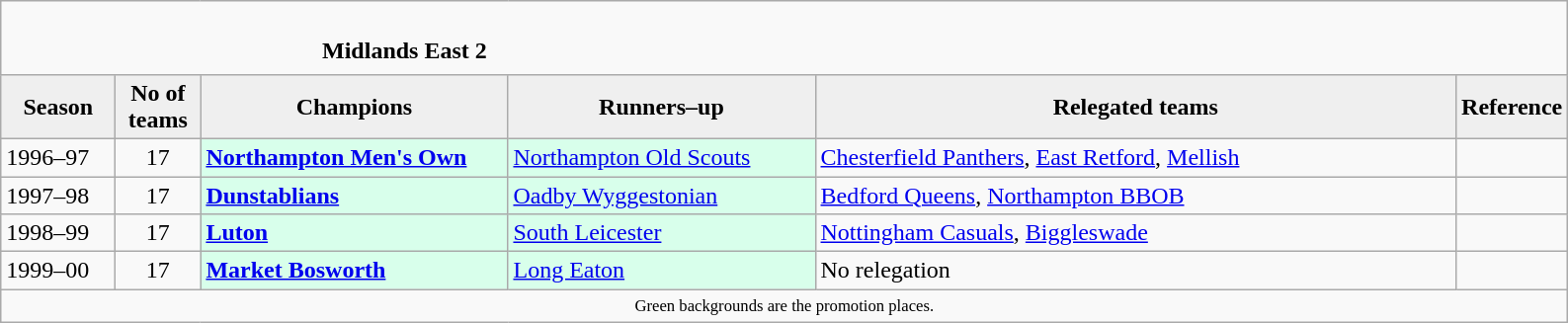<table class="wikitable" style="text-align: left;">
<tr>
<td colspan="11" cellpadding="0" cellspacing="0"><br><table border="0" style="width:100%;" cellpadding="0" cellspacing="0">
<tr>
<td style="width:20%; border:0;"></td>
<td style="border:0;"><strong>Midlands East 2</strong></td>
<td style="width:20%; border:0;"></td>
</tr>
</table>
</td>
</tr>
<tr>
<th style="background:#efefef; width:70px;">Season</th>
<th style="background:#efefef; width:50px;">No of teams</th>
<th style="background:#efefef; width:200px;">Champions</th>
<th style="background:#efefef; width:200px;">Runners–up</th>
<th style="background:#efefef; width:425px;">Relegated teams</th>
<th style="background:#efefef; width:50px;">Reference</th>
</tr>
<tr align=left>
<td>1996–97</td>
<td style="text-align: center;">17</td>
<td style="background:#d8ffeb;"><strong><a href='#'>Northampton Men's Own</a></strong></td>
<td style="background:#d8ffeb;"><a href='#'>Northampton Old Scouts</a></td>
<td><a href='#'>Chesterfield Panthers</a>, <a href='#'>East Retford</a>, <a href='#'>Mellish</a></td>
<td></td>
</tr>
<tr>
<td>1997–98</td>
<td style="text-align: center;">17</td>
<td style="background:#d8ffeb;"><strong><a href='#'>Dunstablians</a></strong></td>
<td style="background:#d8ffeb;"><a href='#'>Oadby Wyggestonian</a></td>
<td><a href='#'>Bedford Queens</a>, <a href='#'>Northampton BBOB</a></td>
<td></td>
</tr>
<tr>
<td>1998–99</td>
<td style="text-align: center;">17</td>
<td style="background:#d8ffeb;"><strong><a href='#'>Luton</a></strong></td>
<td style="background:#d8ffeb;"><a href='#'>South Leicester</a></td>
<td><a href='#'>Nottingham Casuals</a>, <a href='#'>Biggleswade</a></td>
<td></td>
</tr>
<tr>
<td>1999–00</td>
<td style="text-align: center;">17</td>
<td style="background:#d8ffeb;"><strong><a href='#'>Market Bosworth</a></strong></td>
<td style="background:#d8ffeb;"><a href='#'>Long Eaton</a></td>
<td>No relegation</td>
<td></td>
</tr>
<tr>
<td colspan="15"  style="border:0; font-size:smaller; text-align:center;"><small><span>Green backgrounds</span> are the promotion places.</small></td>
</tr>
</table>
